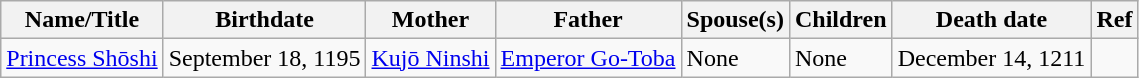<table class="wikitable">
<tr>
<th>Name/Title</th>
<th>Birthdate</th>
<th>Mother</th>
<th>Father</th>
<th>Spouse(s)</th>
<th>Children</th>
<th>Death date</th>
<th>Ref</th>
</tr>
<tr>
<td><a href='#'>Princess Shōshi</a></td>
<td>September 18, 1195</td>
<td><a href='#'>Kujō Ninshi</a></td>
<td><a href='#'>Emperor Go-Toba</a></td>
<td>None</td>
<td>None</td>
<td>December 14, 1211</td>
<td></td>
</tr>
</table>
